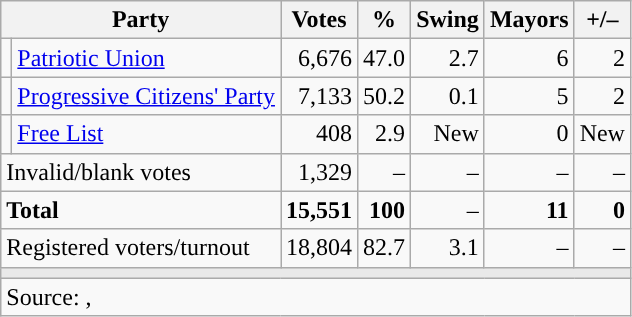<table class="wikitable" style="text-align:right">
<tr>
<th colspan="2">Party</th>
<th>Votes</th>
<th>%</th>
<th>Swing</th>
<th>Mayors</th>
<th>+/–</th>
</tr>
<tr>
<td></td>
<td align="left"><a href='#'>Patriotic Union</a></td>
<td>6,676</td>
<td>47.0</td>
<td> 2.7</td>
<td>6</td>
<td> 2</td>
</tr>
<tr>
<td></td>
<td align="left"><a href='#'>Progressive Citizens' Party</a></td>
<td>7,133</td>
<td>50.2</td>
<td> 0.1</td>
<td>5</td>
<td> 2</td>
</tr>
<tr>
<td></td>
<td align="left"><a href='#'>Free List</a></td>
<td>408</td>
<td>2.9</td>
<td>New</td>
<td>0</td>
<td>New</td>
</tr>
<tr>
<td colspan="2" align="left">Invalid/blank votes</td>
<td>1,329</td>
<td>–</td>
<td>–</td>
<td>–</td>
<td>–</td>
</tr>
<tr>
<td colspan="2" align="left"><strong>Total</strong></td>
<td><strong>15,551</strong></td>
<td><strong>100</strong></td>
<td>–</td>
<td><strong>11</strong></td>
<td><strong>0</strong></td>
</tr>
<tr>
<td colspan="2" align="left">Registered voters/turnout</td>
<td>18,804</td>
<td>82.7</td>
<td> 3.1</td>
<td>–</td>
<td>–</td>
</tr>
<tr>
<td colspan="7" style="color:inherit;background:#E9E9E9"></td>
</tr>
<tr>
<td colspan="7" align="left">Source: , </td>
</tr>
</table>
